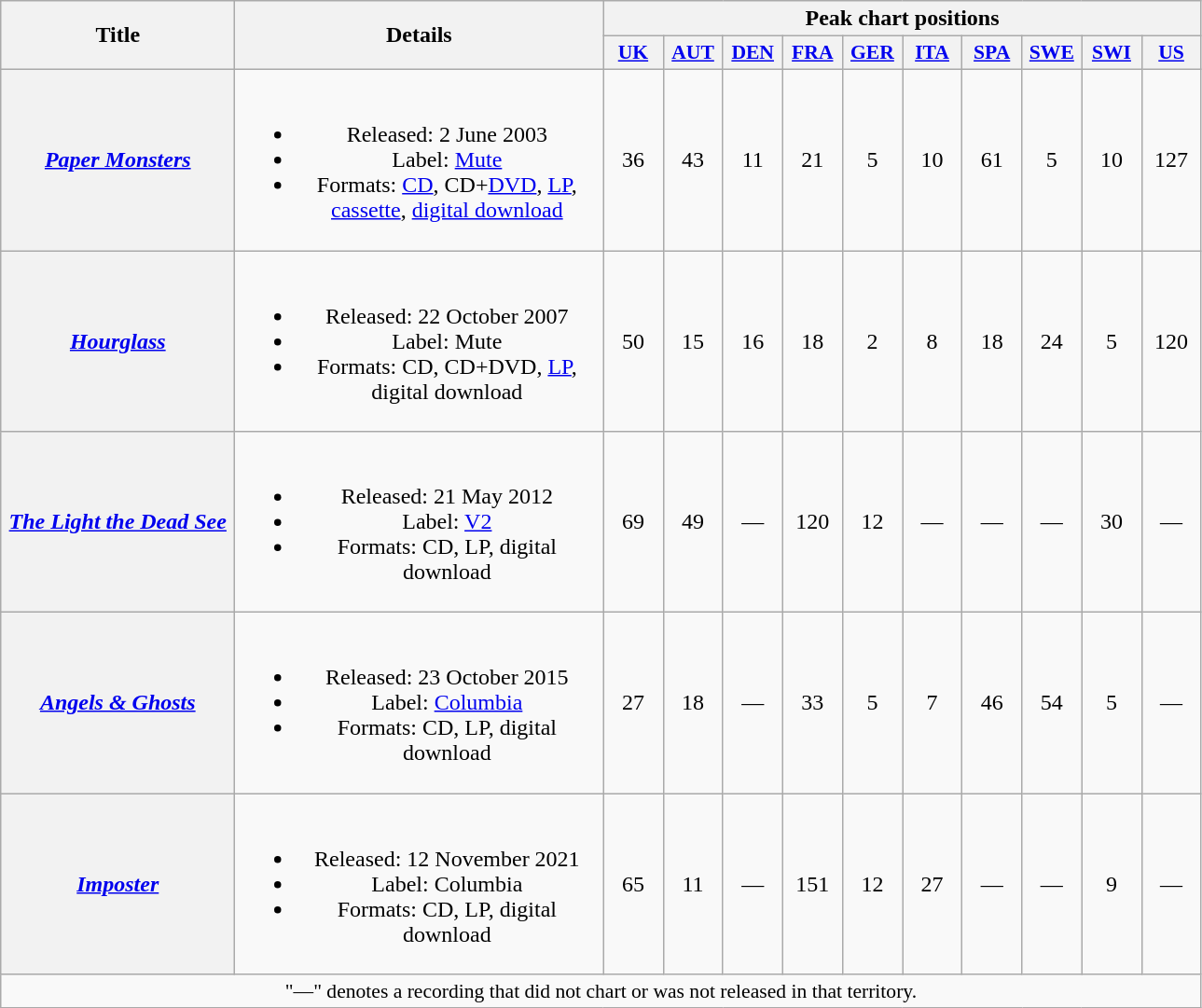<table class="wikitable plainrowheaders" style="text-align:center;">
<tr>
<th scope="col" rowspan="2" style="width:10em;">Title</th>
<th scope="col" rowspan="2" style="width:16em;">Details</th>
<th scope="col" colspan="10">Peak chart positions</th>
</tr>
<tr>
<th scope="col" style="width:2.5em;font-size:90%;"><a href='#'>UK</a><br></th>
<th scope="col" style="width:2.5em;font-size:90%;"><a href='#'>AUT</a><br></th>
<th scope="col" style="width:2.5em;font-size:90%;"><a href='#'>DEN</a><br></th>
<th scope="col" style="width:2.5em;font-size:90%;"><a href='#'>FRA</a><br></th>
<th scope="col" style="width:2.5em;font-size:90%;"><a href='#'>GER</a><br></th>
<th scope="col" style="width:2.5em;font-size:90%;"><a href='#'>ITA</a><br></th>
<th scope="col" style="width:2.5em;font-size:90%;"><a href='#'>SPA</a><br></th>
<th scope="col" style="width:2.5em;font-size:90%;"><a href='#'>SWE</a><br></th>
<th scope="col" style="width:2.5em;font-size:90%;"><a href='#'>SWI</a><br></th>
<th scope="col" style="width:2.5em;font-size:90%;"><a href='#'>US</a><br></th>
</tr>
<tr>
<th scope="row"><em><a href='#'>Paper Monsters</a></em></th>
<td><br><ul><li>Released: 2 June 2003</li><li>Label: <a href='#'>Mute</a></li><li>Formats: <a href='#'>CD</a>, CD+<a href='#'>DVD</a>, <a href='#'>LP</a>, <a href='#'>cassette</a>, <a href='#'>digital download</a></li></ul></td>
<td>36</td>
<td>43</td>
<td>11</td>
<td>21</td>
<td>5</td>
<td>10</td>
<td>61</td>
<td>5</td>
<td>10</td>
<td>127</td>
</tr>
<tr>
<th scope="row"><em><a href='#'>Hourglass</a></em></th>
<td><br><ul><li>Released: 22 October 2007</li><li>Label: Mute</li><li>Formats: CD, CD+DVD, <a href='#'>LP</a>, digital download</li></ul></td>
<td>50</td>
<td>15</td>
<td>16</td>
<td>18</td>
<td>2</td>
<td>8</td>
<td>18</td>
<td>24</td>
<td>5</td>
<td>120</td>
</tr>
<tr>
<th scope="row"><em><a href='#'>The Light the Dead See</a></em><br></th>
<td><br><ul><li>Released: 21 May 2012</li><li>Label: <a href='#'>V2</a></li><li>Formats: CD, LP, digital download</li></ul></td>
<td>69</td>
<td>49</td>
<td>—</td>
<td>120</td>
<td>12</td>
<td>—</td>
<td>—</td>
<td>—</td>
<td>30</td>
<td>—</td>
</tr>
<tr>
<th scope="row"><em><a href='#'>Angels & Ghosts</a></em><br></th>
<td><br><ul><li>Released: 23 October 2015</li><li>Label: <a href='#'>Columbia</a></li><li>Formats: CD, LP, digital download</li></ul></td>
<td>27</td>
<td>18</td>
<td>—</td>
<td>33</td>
<td>5</td>
<td>7</td>
<td>46</td>
<td>54</td>
<td>5</td>
<td>—</td>
</tr>
<tr>
<th scope="row"><em><a href='#'>Imposter</a></em><br></th>
<td><br><ul><li>Released: 12 November 2021</li><li>Label: Columbia</li><li>Formats: CD, LP, digital download</li></ul></td>
<td>65</td>
<td>11</td>
<td>—</td>
<td>151<br></td>
<td>12</td>
<td>27<br></td>
<td>—</td>
<td>—</td>
<td>9</td>
<td>—</td>
</tr>
<tr>
<td colspan="12" style="font-size:90%">"—" denotes a recording that did not chart or was not released in that territory.</td>
</tr>
</table>
